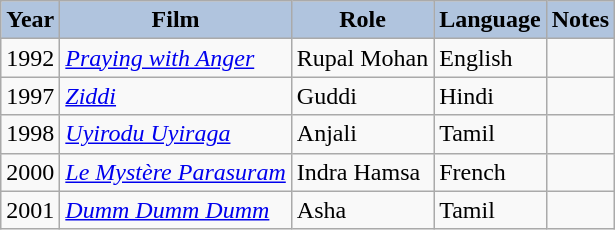<table class="wikitable" style="font-size:100%" cellpadding="5">
<tr style="text-align:center;">
<th style="background:#B0C4DE;">Year</th>
<th style="background:#B0C4DE;">Film</th>
<th style="background:#B0C4DE;">Role</th>
<th style="background:#B0C4DE;">Language</th>
<th style="background:#B0C4DE;">Notes</th>
</tr>
<tr>
<td rowspan="1">1992</td>
<td><em><a href='#'>Praying with Anger</a></em></td>
<td>Rupal Mohan</td>
<td>English</td>
<td></td>
</tr>
<tr>
<td rowspan="1">1997</td>
<td><em><a href='#'>Ziddi</a></em></td>
<td>Guddi</td>
<td>Hindi</td>
<td></td>
</tr>
<tr>
<td rowspan="1">1998</td>
<td><em><a href='#'>Uyirodu Uyiraga</a></em></td>
<td>Anjali</td>
<td>Tamil</td>
<td></td>
</tr>
<tr>
<td>2000</td>
<td><em><a href='#'>Le Mystère Parasuram</a></em></td>
<td>Indra Hamsa</td>
<td>French</td>
<td></td>
</tr>
<tr>
<td rowspan="1">2001</td>
<td><em><a href='#'>Dumm Dumm Dumm</a></em></td>
<td>Asha</td>
<td>Tamil</td>
<td></td>
</tr>
</table>
